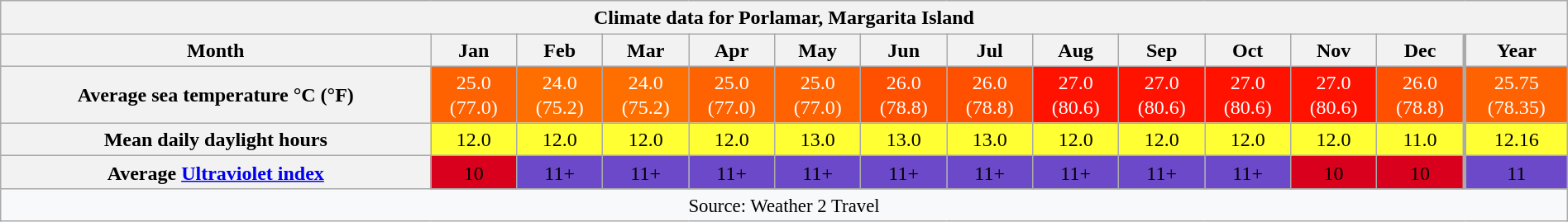<table style="width:100%;text-align:center;line-height:1.2em;margin-left:auto;margin-right:auto" class="wikitable mw-collapsible">
<tr>
<th Colspan=14>Climate data for Porlamar, Margarita Island</th>
</tr>
<tr>
<th>Month</th>
<th>Jan</th>
<th>Feb</th>
<th>Mar</th>
<th>Apr</th>
<th>May</th>
<th>Jun</th>
<th>Jul</th>
<th>Aug</th>
<th>Sep</th>
<th>Oct</th>
<th>Nov</th>
<th>Dec</th>
<th style="border-left-width:medium">Year</th>
</tr>
<tr>
<th>Average sea temperature °C (°F)</th>
<td style="background:#FF6200;color:#FFFFFF;">25.0<br>(77.0)</td>
<td style="background:#FF6F00;color:#FFFFFF;">24.0<br>(75.2)</td>
<td style="background:#FF6F00;color:#FFFFFF;">24.0<br>(75.2)</td>
<td style="background:#FF6200;color:#FFFFFF;">25.0<br>(77.0)</td>
<td style="background:#FF6200;color:#FFFFFF;">25.0<br>(77.0)</td>
<td style="background:#FF5000;color:#FFFFFF;">26.0<br>(78.8)</td>
<td style="background:#FF5000;color:#FFFFFF;">26.0<br>(78.8)</td>
<td style="background:#FF1300;color:#FFFFFF;">27.0<br>(80.6)</td>
<td style="background:#FF1300;color:#FFFFFF;">27.0<br>(80.6)</td>
<td style="background:#FF1300;color:#FFFFFF;">27.0<br>(80.6)</td>
<td style="background:#FF1300;color:#FFFFFF;">27.0<br>(80.6)</td>
<td style="background:#FF5000;color:#FFFFFF;">26.0<br>(78.8)</td>
<td style="background:#FF6200;color:#FFFFFF;border-left-width:medium">25.75<br>(78.35)</td>
</tr>
<tr>
<th>Mean daily daylight hours</th>
<td style="background:#FFFF33;color:#000000;">12.0</td>
<td style="background:#FFFF33;color:#000000;">12.0</td>
<td style="background:#FFFF33;color:#000000;">12.0</td>
<td style="background:#FFFF33;color:#000000;">12.0</td>
<td style="background:#FFFF33;color:#000000;">13.0</td>
<td style="background:#FFFF33;color:#000000;">13.0</td>
<td style="background:#FFFF33;color:#000000;">13.0</td>
<td style="background:#FFFF33;color:#000000;">12.0</td>
<td style="background:#FFFF33;color:#000000;">12.0</td>
<td style="background:#FFFF33;color:#000000;">12.0</td>
<td style="background:#FFFF33;color:#000000;">12.0</td>
<td style="background:#FFFF33;color:#000000;">11.0</td>
<td style="background:#FFFF33;color:#000000;border-left-width:medium">12.16</td>
</tr>
<tr>
<th>Average <a href='#'>Ultraviolet index</a></th>
<td style="background:#d8001d;color:#000000;">10</td>
<td style="background:#6b49c8;color:#000000;">11+</td>
<td style="background:#6b49c8;color:#000000;">11+</td>
<td style="background:#6b49c8;color:#000000;">11+</td>
<td style="background:#6b49c8;color:#000000;">11+</td>
<td style="background:#6b49c8;color:#000000;">11+</td>
<td style="background:#6b49c8;color:#000000;">11+</td>
<td style="background:#6b49c8;color:#000000;">11+</td>
<td style="background:#6b49c8;color:#000000;">11+</td>
<td style="background:#6b49c8;color:#000000;">11+</td>
<td style="background:#d8001d;color:#000000;">10</td>
<td style="background:#d8001d;color:#000000;">10</td>
<td style="background:#6b49c8;color:#000000;border-left-width:medium">11</td>
</tr>
<tr>
<th Colspan=14 style="background:#f8f9fa;font-weight:normal;font-size:95%;">Source: Weather 2 Travel</th>
</tr>
</table>
